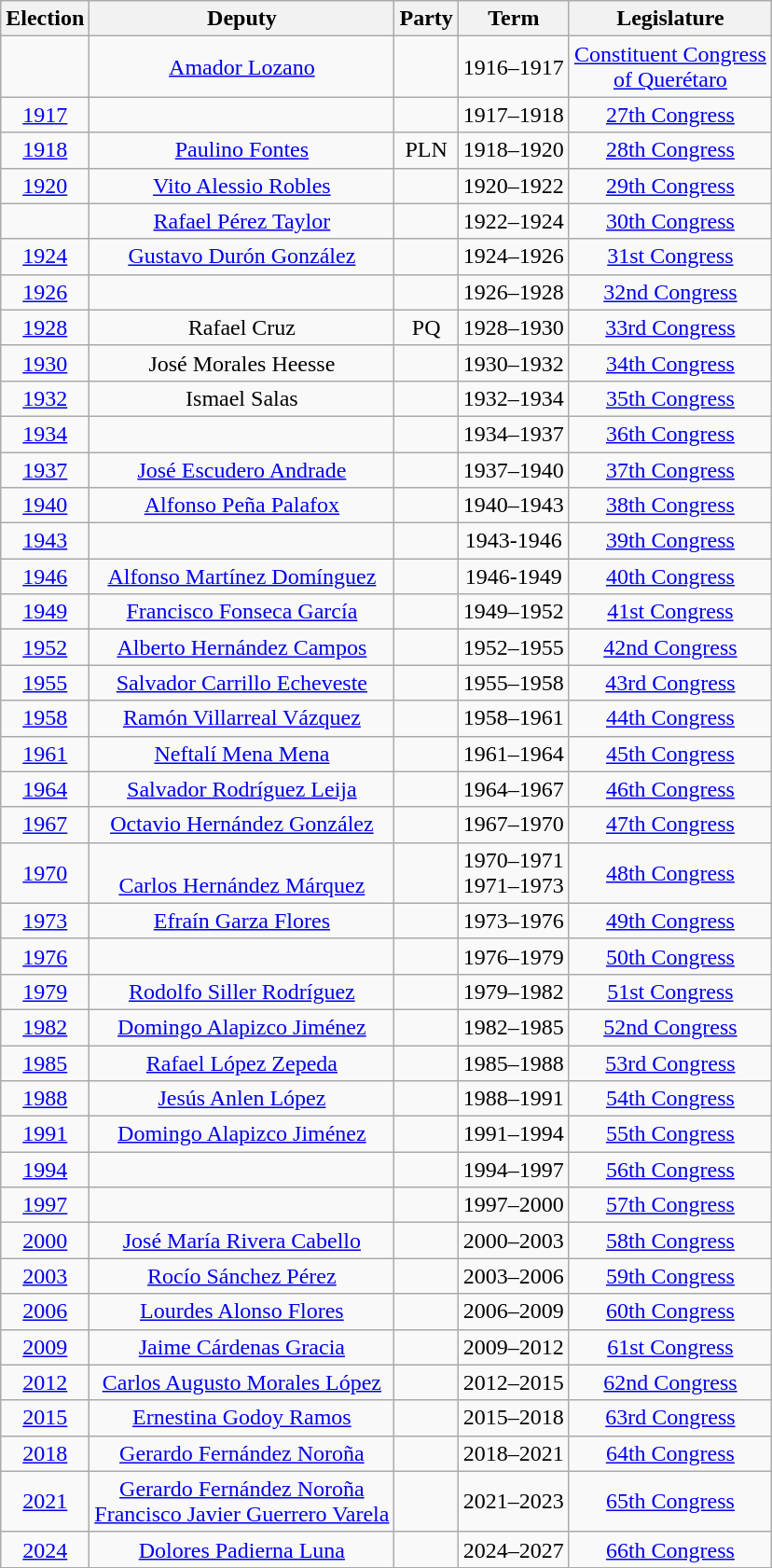<table class="wikitable sortable" style="text-align: center">
<tr>
<th>Election</th>
<th class="unsortable">Deputy</th>
<th class="unsortable">Party</th>
<th class="unsortable">Term</th>
<th class="unsortable">Legislature</th>
</tr>
<tr>
<td></td>
<td><a href='#'>Amador Lozano</a></td>
<td></td>
<td>1916–1917</td>
<td><a href='#'>Constituent Congress<br>of Querétaro</a></td>
</tr>
<tr>
<td><a href='#'>1917</a></td>
<td></td>
<td></td>
<td>1917–1918</td>
<td><a href='#'>27th Congress</a></td>
</tr>
<tr>
<td><a href='#'>1918</a></td>
<td><a href='#'>Paulino Fontes</a></td>
<td>PLN</td>
<td>1918–1920</td>
<td><a href='#'>28th Congress</a></td>
</tr>
<tr>
<td><a href='#'>1920</a></td>
<td><a href='#'>Vito Alessio Robles</a></td>
<td></td>
<td>1920–1922</td>
<td><a href='#'>29th Congress</a></td>
</tr>
<tr>
<td></td>
<td><a href='#'>Rafael Pérez Taylor</a></td>
<td></td>
<td>1922–1924</td>
<td><a href='#'>30th Congress</a></td>
</tr>
<tr>
<td><a href='#'>1924</a></td>
<td><a href='#'>Gustavo Durón González</a></td>
<td></td>
<td>1924–1926</td>
<td><a href='#'>31st Congress</a></td>
</tr>
<tr>
<td><a href='#'>1926</a></td>
<td></td>
<td></td>
<td>1926–1928</td>
<td><a href='#'>32nd Congress</a></td>
</tr>
<tr>
<td><a href='#'>1928</a></td>
<td>Rafael Cruz</td>
<td>PQ</td>
<td>1928–1930</td>
<td><a href='#'>33rd Congress</a></td>
</tr>
<tr>
<td><a href='#'>1930</a></td>
<td>José Morales Heesse</td>
<td></td>
<td>1930–1932</td>
<td><a href='#'>34th Congress</a></td>
</tr>
<tr>
<td><a href='#'>1932</a></td>
<td>Ismael Salas</td>
<td></td>
<td>1932–1934</td>
<td><a href='#'>35th Congress</a></td>
</tr>
<tr>
<td><a href='#'>1934</a></td>
<td></td>
<td></td>
<td>1934–1937</td>
<td><a href='#'>36th Congress</a></td>
</tr>
<tr>
<td><a href='#'>1937</a></td>
<td><a href='#'>José Escudero Andrade</a></td>
<td></td>
<td>1937–1940</td>
<td><a href='#'>37th Congress</a></td>
</tr>
<tr>
<td><a href='#'>1940</a></td>
<td><a href='#'>Alfonso Peña Palafox</a></td>
<td></td>
<td>1940–1943</td>
<td><a href='#'>38th Congress</a></td>
</tr>
<tr>
<td><a href='#'>1943</a></td>
<td></td>
<td></td>
<td>1943-1946</td>
<td><a href='#'>39th Congress</a></td>
</tr>
<tr>
<td><a href='#'>1946</a></td>
<td><a href='#'>Alfonso Martínez Domínguez</a></td>
<td></td>
<td>1946-1949</td>
<td><a href='#'>40th Congress</a></td>
</tr>
<tr>
<td><a href='#'>1949</a></td>
<td><a href='#'>Francisco Fonseca García</a></td>
<td></td>
<td>1949–1952</td>
<td><a href='#'>41st Congress</a></td>
</tr>
<tr>
<td><a href='#'>1952</a></td>
<td><a href='#'>Alberto Hernández Campos</a></td>
<td></td>
<td>1952–1955</td>
<td><a href='#'>42nd Congress</a></td>
</tr>
<tr>
<td><a href='#'>1955</a></td>
<td><a href='#'>Salvador Carrillo Echeveste</a></td>
<td></td>
<td>1955–1958</td>
<td><a href='#'>43rd Congress</a></td>
</tr>
<tr>
<td><a href='#'>1958</a></td>
<td><a href='#'>Ramón Villarreal Vázquez</a></td>
<td></td>
<td>1958–1961</td>
<td><a href='#'>44th Congress</a></td>
</tr>
<tr>
<td><a href='#'>1961</a></td>
<td><a href='#'>Neftalí Mena Mena</a></td>
<td></td>
<td>1961–1964</td>
<td><a href='#'>45th Congress</a></td>
</tr>
<tr>
<td><a href='#'>1964</a></td>
<td><a href='#'>Salvador Rodríguez Leija</a></td>
<td></td>
<td>1964–1967</td>
<td><a href='#'>46th Congress</a></td>
</tr>
<tr>
<td><a href='#'>1967</a></td>
<td><a href='#'>Octavio Hernández González</a></td>
<td></td>
<td>1967–1970</td>
<td><a href='#'>47th Congress</a></td>
</tr>
<tr>
<td><a href='#'>1970</a></td>
<td><br><a href='#'>Carlos Hernández Márquez</a></td>
<td></td>
<td>1970–1971<br>1971–1973</td>
<td><a href='#'>48th Congress</a></td>
</tr>
<tr>
<td><a href='#'>1973</a></td>
<td><a href='#'>Efraín Garza Flores</a></td>
<td></td>
<td>1973–1976</td>
<td><a href='#'>49th Congress</a></td>
</tr>
<tr>
<td><a href='#'>1976</a></td>
<td></td>
<td></td>
<td>1976–1979</td>
<td><a href='#'>50th Congress</a></td>
</tr>
<tr>
<td><a href='#'>1979</a></td>
<td><a href='#'>Rodolfo Siller Rodríguez</a></td>
<td></td>
<td>1979–1982</td>
<td><a href='#'>51st Congress</a></td>
</tr>
<tr>
<td><a href='#'>1982</a></td>
<td><a href='#'>Domingo Alapizco Jiménez</a></td>
<td></td>
<td>1982–1985</td>
<td><a href='#'>52nd Congress</a></td>
</tr>
<tr>
<td><a href='#'>1985</a></td>
<td><a href='#'>Rafael López Zepeda</a></td>
<td></td>
<td>1985–1988</td>
<td><a href='#'>53rd Congress</a></td>
</tr>
<tr>
<td><a href='#'>1988</a></td>
<td><a href='#'>Jesús Anlen López</a></td>
<td></td>
<td>1988–1991</td>
<td><a href='#'>54th Congress</a></td>
</tr>
<tr>
<td><a href='#'>1991</a></td>
<td><a href='#'>Domingo Alapizco Jiménez</a></td>
<td></td>
<td>1991–1994</td>
<td><a href='#'>55th Congress</a></td>
</tr>
<tr>
<td><a href='#'>1994</a></td>
<td></td>
<td></td>
<td>1994–1997</td>
<td><a href='#'>56th Congress</a></td>
</tr>
<tr>
<td><a href='#'>1997</a></td>
<td></td>
<td></td>
<td>1997–2000</td>
<td><a href='#'>57th Congress</a></td>
</tr>
<tr>
<td><a href='#'>2000</a></td>
<td><a href='#'>José María Rivera Cabello</a></td>
<td></td>
<td>2000–2003</td>
<td><a href='#'>58th Congress</a></td>
</tr>
<tr>
<td><a href='#'>2003</a></td>
<td><a href='#'>Rocío Sánchez Pérez</a></td>
<td></td>
<td>2003–2006</td>
<td><a href='#'>59th Congress</a></td>
</tr>
<tr>
<td><a href='#'>2006</a></td>
<td><a href='#'>Lourdes Alonso Flores</a></td>
<td></td>
<td>2006–2009</td>
<td><a href='#'>60th Congress</a></td>
</tr>
<tr>
<td><a href='#'>2009</a></td>
<td><a href='#'>Jaime Cárdenas Gracia</a></td>
<td></td>
<td>2009–2012</td>
<td><a href='#'>61st Congress</a></td>
</tr>
<tr>
<td><a href='#'>2012</a></td>
<td><a href='#'>Carlos Augusto Morales López</a></td>
<td></td>
<td>2012–2015</td>
<td><a href='#'>62nd Congress</a></td>
</tr>
<tr>
<td><a href='#'>2015</a></td>
<td><a href='#'>Ernestina Godoy Ramos</a></td>
<td></td>
<td>2015–2018</td>
<td><a href='#'>63rd Congress</a></td>
</tr>
<tr>
<td><a href='#'>2018</a></td>
<td><a href='#'>Gerardo Fernández Noroña</a></td>
<td></td>
<td>2018–2021</td>
<td><a href='#'>64th Congress</a></td>
</tr>
<tr>
<td><a href='#'>2021</a></td>
<td><a href='#'>Gerardo Fernández Noroña</a><br> <a href='#'>Francisco Javier Guerrero Varela</a></td>
<td></td>
<td>2021–2023</td>
<td><a href='#'>65th Congress</a></td>
</tr>
<tr>
<td><a href='#'>2024</a></td>
<td><a href='#'>Dolores Padierna Luna</a></td>
<td></td>
<td>2024–2027</td>
<td><a href='#'>66th Congress</a></td>
</tr>
</table>
